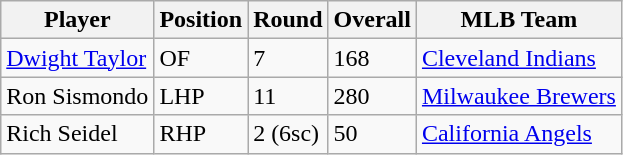<table class="wikitable">
<tr>
<th>Player</th>
<th>Position</th>
<th>Round</th>
<th>Overall</th>
<th>MLB Team</th>
</tr>
<tr>
<td><a href='#'>Dwight Taylor</a></td>
<td>OF</td>
<td>7</td>
<td>168</td>
<td><a href='#'>Cleveland Indians</a></td>
</tr>
<tr>
<td>Ron Sismondo</td>
<td>LHP</td>
<td>11</td>
<td>280</td>
<td><a href='#'>Milwaukee Brewers</a></td>
</tr>
<tr>
<td>Rich Seidel</td>
<td>RHP</td>
<td>2 (6sc)</td>
<td>50</td>
<td><a href='#'>California Angels</a></td>
</tr>
</table>
